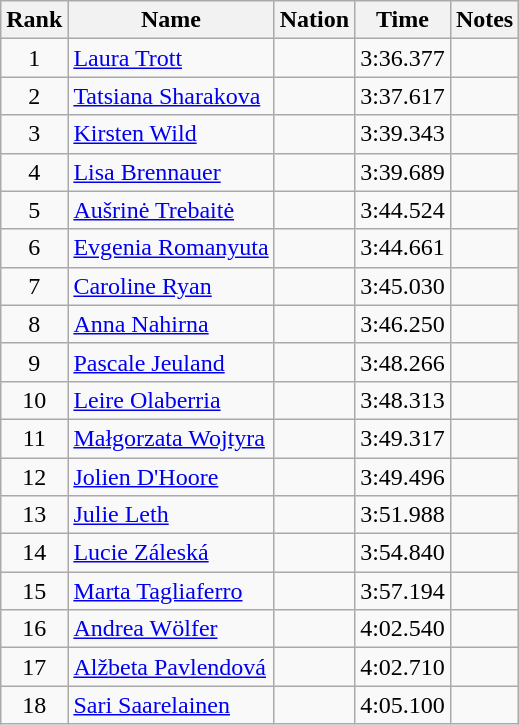<table class="wikitable sortable" style="text-align:center">
<tr>
<th>Rank</th>
<th>Name</th>
<th>Nation</th>
<th>Time</th>
<th>Notes</th>
</tr>
<tr>
<td>1</td>
<td align=left><a href='#'>Laura Trott</a></td>
<td align=left></td>
<td>3:36.377</td>
<td></td>
</tr>
<tr>
<td>2</td>
<td align=left><a href='#'>Tatsiana Sharakova</a></td>
<td align=left></td>
<td>3:37.617</td>
<td></td>
</tr>
<tr>
<td>3</td>
<td align=left><a href='#'>Kirsten Wild</a></td>
<td align=left></td>
<td>3:39.343</td>
<td></td>
</tr>
<tr>
<td>4</td>
<td align=left><a href='#'>Lisa Brennauer</a></td>
<td align=left></td>
<td>3:39.689</td>
<td></td>
</tr>
<tr>
<td>5</td>
<td align=left><a href='#'>Aušrinė Trebaitė</a></td>
<td align=left></td>
<td>3:44.524</td>
<td></td>
</tr>
<tr>
<td>6</td>
<td align=left><a href='#'>Evgenia Romanyuta</a></td>
<td align=left></td>
<td>3:44.661</td>
<td></td>
</tr>
<tr>
<td>7</td>
<td align=left><a href='#'>Caroline Ryan</a></td>
<td align=left></td>
<td>3:45.030</td>
<td></td>
</tr>
<tr>
<td>8</td>
<td align=left><a href='#'>Anna Nahirna</a></td>
<td align=left></td>
<td>3:46.250</td>
<td></td>
</tr>
<tr>
<td>9</td>
<td align=left><a href='#'>Pascale Jeuland</a></td>
<td align=left></td>
<td>3:48.266</td>
<td></td>
</tr>
<tr>
<td>10</td>
<td align=left><a href='#'>Leire Olaberria</a></td>
<td align=left></td>
<td>3:48.313</td>
<td></td>
</tr>
<tr>
<td>11</td>
<td align=left><a href='#'>Małgorzata Wojtyra</a></td>
<td align=left></td>
<td>3:49.317</td>
<td></td>
</tr>
<tr>
<td>12</td>
<td align=left><a href='#'>Jolien D'Hoore</a></td>
<td align=left></td>
<td>3:49.496</td>
<td></td>
</tr>
<tr>
<td>13</td>
<td align=left><a href='#'>Julie Leth</a></td>
<td align=left></td>
<td>3:51.988</td>
<td></td>
</tr>
<tr>
<td>14</td>
<td align=left><a href='#'>Lucie Záleská</a></td>
<td align=left></td>
<td>3:54.840</td>
<td></td>
</tr>
<tr>
<td>15</td>
<td align=left><a href='#'>Marta Tagliaferro</a></td>
<td align=left></td>
<td>3:57.194</td>
<td></td>
</tr>
<tr>
<td>16</td>
<td align=left><a href='#'>Andrea Wölfer</a></td>
<td align=left></td>
<td>4:02.540</td>
<td></td>
</tr>
<tr>
<td>17</td>
<td align=left><a href='#'>Alžbeta Pavlendová</a></td>
<td align=left></td>
<td>4:02.710</td>
<td></td>
</tr>
<tr>
<td>18</td>
<td align=left><a href='#'>Sari Saarelainen</a></td>
<td align=left></td>
<td>4:05.100</td>
<td></td>
</tr>
</table>
